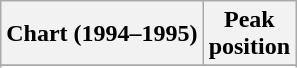<table class="wikitable sortable plainrowheaders" style="text-align:center">
<tr>
<th scope="col">Chart (1994–1995)</th>
<th scope="col">Peak<br>position</th>
</tr>
<tr>
</tr>
<tr>
</tr>
<tr>
</tr>
</table>
